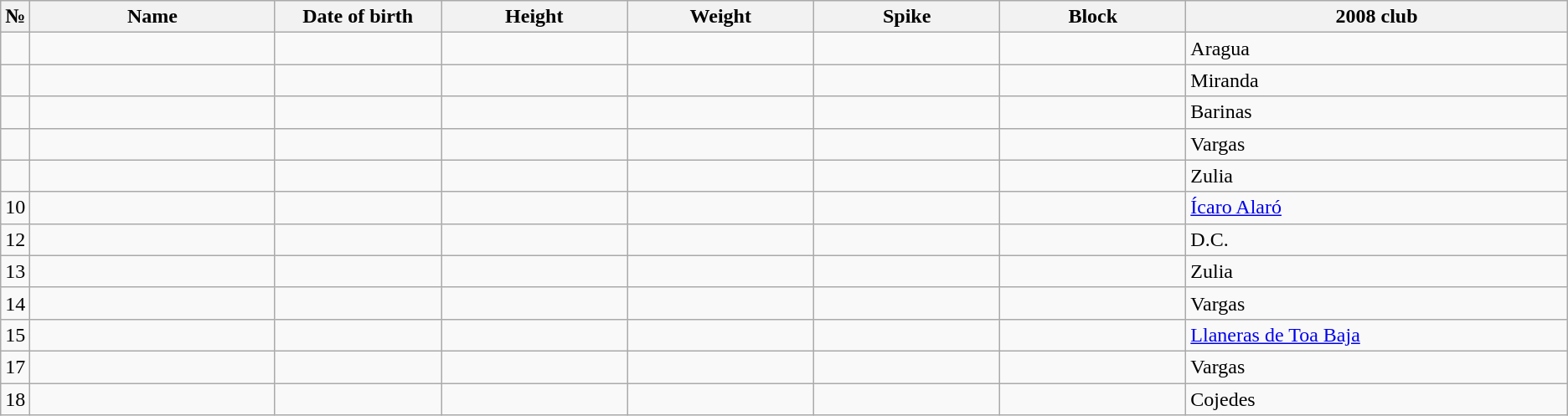<table class="wikitable sortable" style="font-size:100%; text-align:center;">
<tr>
<th>№</th>
<th style="width:12em">Name</th>
<th style="width:8em">Date of birth</th>
<th style="width:9em">Height</th>
<th style="width:9em">Weight</th>
<th style="width:9em">Spike</th>
<th style="width:9em">Block</th>
<th style="width:19em">2008 club</th>
</tr>
<tr>
<td></td>
<td style="text-align:left;"></td>
<td style="text-align:right;"></td>
<td></td>
<td></td>
<td></td>
<td></td>
<td style="text-align:left;"> Aragua</td>
</tr>
<tr>
<td></td>
<td style="text-align:left;"></td>
<td style="text-align:right;"></td>
<td></td>
<td></td>
<td></td>
<td></td>
<td style="text-align:left;"> Miranda</td>
</tr>
<tr>
<td></td>
<td style="text-align:left;"></td>
<td style="text-align:right;"></td>
<td></td>
<td></td>
<td></td>
<td></td>
<td style="text-align:left;"> Barinas</td>
</tr>
<tr>
<td></td>
<td style="text-align:left;"></td>
<td style="text-align:right;"></td>
<td></td>
<td></td>
<td></td>
<td></td>
<td style="text-align:left;"> Vargas</td>
</tr>
<tr>
<td></td>
<td style="text-align:left;"></td>
<td style="text-align:right;"></td>
<td></td>
<td></td>
<td></td>
<td></td>
<td style="text-align:left;"> Zulia</td>
</tr>
<tr>
<td>10</td>
<td style="text-align:left;"></td>
<td style="text-align:right;"></td>
<td></td>
<td></td>
<td></td>
<td></td>
<td style="text-align:left;"> <a href='#'>Ícaro Alaró</a></td>
</tr>
<tr>
<td>12</td>
<td style="text-align:left;"></td>
<td style="text-align:right;"></td>
<td></td>
<td></td>
<td></td>
<td></td>
<td style="text-align:left;"> D.C.</td>
</tr>
<tr>
<td>13</td>
<td style="text-align:left;"></td>
<td style="text-align:right;"></td>
<td></td>
<td></td>
<td></td>
<td></td>
<td style="text-align:left;"> Zulia</td>
</tr>
<tr>
<td>14</td>
<td style="text-align:left;"></td>
<td style="text-align:right;"></td>
<td></td>
<td></td>
<td></td>
<td></td>
<td style="text-align:left;"> Vargas</td>
</tr>
<tr>
<td>15</td>
<td style="text-align:left;"></td>
<td style="text-align:right;"></td>
<td></td>
<td></td>
<td></td>
<td></td>
<td style="text-align:left;"> <a href='#'>Llaneras de Toa Baja</a></td>
</tr>
<tr>
<td>17</td>
<td style="text-align:left;"></td>
<td style="text-align:right;"></td>
<td></td>
<td></td>
<td></td>
<td></td>
<td style="text-align:left;"> Vargas</td>
</tr>
<tr>
<td>18</td>
<td style="text-align:left;"></td>
<td style="text-align:right;"></td>
<td></td>
<td></td>
<td></td>
<td></td>
<td style="text-align:left;"> Cojedes</td>
</tr>
</table>
